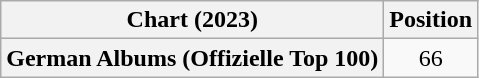<table class="wikitable plainrowheaders" style="text-align:center">
<tr>
<th scope="col">Chart (2023)</th>
<th scope="col">Position</th>
</tr>
<tr>
<th scope="row">German Albums (Offizielle Top 100)</th>
<td>66</td>
</tr>
</table>
